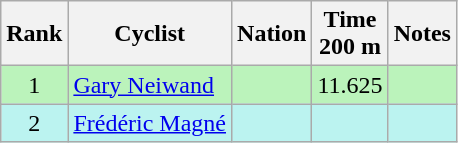<table class="wikitable sortable" style="text-align:center">
<tr>
<th>Rank</th>
<th>Cyclist</th>
<th>Nation</th>
<th>Time<br>200 m</th>
<th>Notes</th>
</tr>
<tr bgcolor=bbf3bb>
<td>1</td>
<td align=left><a href='#'>Gary Neiwand</a></td>
<td align=left></td>
<td>11.625</td>
<td></td>
</tr>
<tr bgcolor=bbf3f>
<td>2</td>
<td align=left><a href='#'>Frédéric Magné</a></td>
<td align=left></td>
<td></td>
<td></td>
</tr>
</table>
